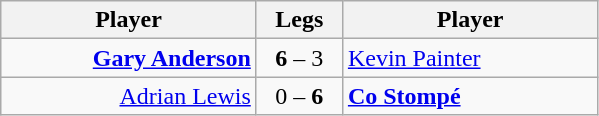<table class=wikitable style="text-align:center">
<tr>
<th width=163>Player</th>
<th width=50>Legs</th>
<th width=163>Player</th>
</tr>
<tr align=left>
<td align=right><strong><a href='#'>Gary Anderson</a></strong> </td>
<td align=center><strong>6</strong> – 3</td>
<td> <a href='#'>Kevin Painter</a></td>
</tr>
<tr align=left>
<td align=right><a href='#'>Adrian Lewis</a> </td>
<td align=center>0 – <strong>6</strong></td>
<td> <strong><a href='#'>Co Stompé</a></strong></td>
</tr>
</table>
